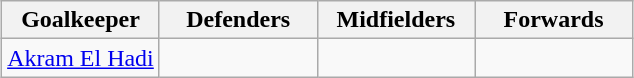<table class="wikitable" style="margin:auto;text-align:center">
<tr>
<th style="width:25%;">Goalkeeper</th>
<th style="width:25%;">Defenders</th>
<th style="width:25%;">Midfielders</th>
<th style="width:25%;">Forwards</th>
</tr>
<tr style="vertical-align:top;">
<td> <a href='#'>Akram El Hadi</a></td>
<td></td>
<td></td>
<td></td>
</tr>
</table>
